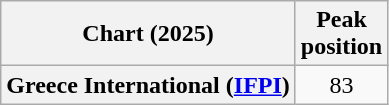<table class="wikitable plainrowheaders" style="text-align:center">
<tr>
<th>Chart (2025)</th>
<th>Peak<br>position</th>
</tr>
<tr>
<th scope="row">Greece International (<a href='#'>IFPI</a>)</th>
<td>83</td>
</tr>
</table>
